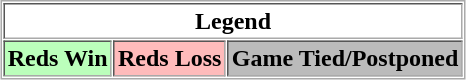<table align="center" border="1" cellpadding="2" cellspacing="1" style="border:1px solid #aaa">
<tr>
<th colspan="3">Legend</th>
</tr>
<tr>
<th bgcolor="bbffbb">Reds Win</th>
<th bgcolor="ffbbbb">Reds Loss</th>
<th bgcolor="bbbbbb">Game Tied/Postponed</th>
</tr>
</table>
